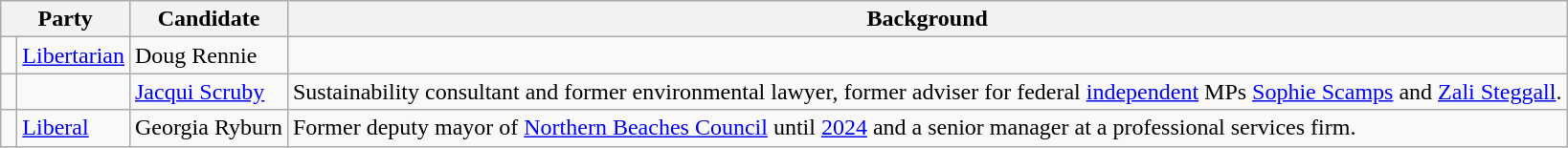<table class="wikitable">
<tr>
<th colspan="2">Party</th>
<th>Candidate</th>
<th>Background</th>
</tr>
<tr>
<td width="3pt" > </td>
<td><a href='#'>Libertarian</a></td>
<td>Doug Rennie</td>
<td></td>
</tr>
<tr>
<td width="3pt" > </td>
<td></td>
<td><a href='#'>Jacqui Scruby</a></td>
<td>Sustainability consultant and former environmental lawyer, former adviser for federal <a href='#'>independent</a> MPs <a href='#'>Sophie Scamps</a> and <a href='#'>Zali Steggall</a>.</td>
</tr>
<tr>
<td width="3pt" > </td>
<td><a href='#'>Liberal</a></td>
<td>Georgia Ryburn</td>
<td>Former deputy mayor of <a href='#'>Northern Beaches Council</a> until <a href='#'>2024</a> and a senior manager at a professional services firm.</td>
</tr>
</table>
